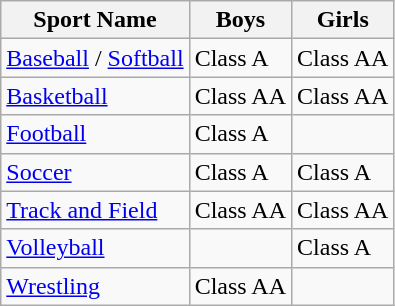<table class="wikitable">
<tr>
<th>Sport Name</th>
<th>Boys</th>
<th>Girls</th>
</tr>
<tr>
<td><a href='#'>Baseball</a> / <a href='#'>Softball</a></td>
<td>Class A</td>
<td>Class AA</td>
</tr>
<tr>
<td><a href='#'>Basketball</a></td>
<td>Class AA</td>
<td>Class AA</td>
</tr>
<tr>
<td><a href='#'>Football</a></td>
<td>Class A</td>
<td></td>
</tr>
<tr>
<td><a href='#'>Soccer</a></td>
<td>Class A</td>
<td>Class A</td>
</tr>
<tr>
<td><a href='#'>Track and Field</a></td>
<td>Class AA</td>
<td>Class AA</td>
</tr>
<tr>
<td><a href='#'>Volleyball</a></td>
<td></td>
<td>Class A</td>
</tr>
<tr>
<td><a href='#'>Wrestling</a></td>
<td>Class AA</td>
<td></td>
</tr>
</table>
